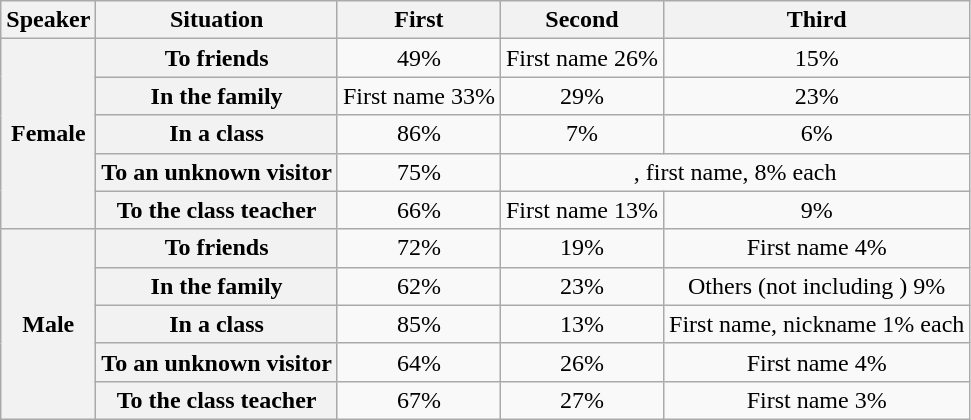<table class="wikitable" style="text-align:center;">
<tr>
<th>Speaker</th>
<th>Situation</th>
<th>First</th>
<th>Second</th>
<th>Third</th>
</tr>
<tr>
<th rowspan="5">Female</th>
<th>To friends</th>
<td> 49%</td>
<td>First name 26%</td>
<td> 15%</td>
</tr>
<tr>
<th>In the family</th>
<td>First name 33%</td>
<td> 29%</td>
<td> 23%</td>
</tr>
<tr>
<th>In a class</th>
<td> 86%</td>
<td> 7%</td>
<td> 6%</td>
</tr>
<tr>
<th>To an unknown visitor</th>
<td> 75%</td>
<td colspan="2">, first name,  8% each</td>
</tr>
<tr>
<th>To the class teacher</th>
<td> 66%</td>
<td>First name 13%</td>
<td> 9%</td>
</tr>
<tr>
<th rowspan="5">Male</th>
<th>To friends</th>
<td> 72%</td>
<td> 19%</td>
<td>First name 4%</td>
</tr>
<tr>
<th>In the family</th>
<td> 62%</td>
<td> 23%</td>
<td>Others (not including ) 9%</td>
</tr>
<tr>
<th>In a class</th>
<td> 85%</td>
<td> 13%</td>
<td>First name, nickname 1% each</td>
</tr>
<tr>
<th>To an unknown visitor</th>
<td> 64%</td>
<td> 26%</td>
<td>First name 4%</td>
</tr>
<tr>
<th>To the class teacher</th>
<td> 67%</td>
<td> 27%</td>
<td>First name 3%</td>
</tr>
</table>
